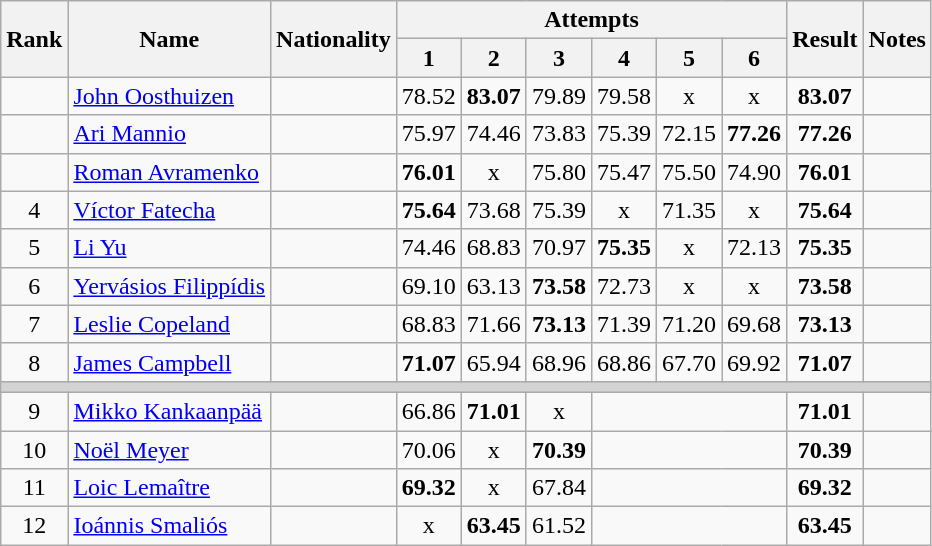<table class="wikitable sortable" style="text-align:center">
<tr>
<th rowspan=2>Rank</th>
<th rowspan=2>Name</th>
<th rowspan=2>Nationality</th>
<th colspan=6>Attempts</th>
<th rowspan=2>Result</th>
<th rowspan=2>Notes</th>
</tr>
<tr>
<th>1</th>
<th>2</th>
<th>3</th>
<th>4</th>
<th>5</th>
<th>6</th>
</tr>
<tr>
<td></td>
<td align=left><a href='#'>John Oosthuizen</a></td>
<td align=left></td>
<td>78.52</td>
<td><strong>83.07</strong></td>
<td>79.89</td>
<td>79.58</td>
<td>x</td>
<td>x</td>
<td><strong>83.07</strong></td>
<td></td>
</tr>
<tr>
<td></td>
<td align=left><a href='#'>Ari Mannio</a></td>
<td align=left></td>
<td>75.97</td>
<td>74.46</td>
<td>73.83</td>
<td>75.39</td>
<td>72.15</td>
<td><strong>77.26</strong></td>
<td><strong>77.26</strong></td>
<td></td>
</tr>
<tr>
<td></td>
<td align=left><a href='#'>Roman Avramenko</a></td>
<td align=left></td>
<td><strong>76.01</strong></td>
<td>x</td>
<td>75.80</td>
<td>75.47</td>
<td>75.50</td>
<td>74.90</td>
<td><strong>76.01</strong></td>
<td></td>
</tr>
<tr>
<td>4</td>
<td align=left><a href='#'>Víctor Fatecha</a></td>
<td align=left></td>
<td><strong>75.64</strong></td>
<td>73.68</td>
<td>75.39</td>
<td>x</td>
<td>71.35</td>
<td>x</td>
<td><strong>75.64</strong></td>
<td></td>
</tr>
<tr>
<td>5</td>
<td align=left><a href='#'>Li Yu</a></td>
<td align=left></td>
<td>74.46</td>
<td>68.83</td>
<td>70.97</td>
<td><strong>75.35</strong></td>
<td>x</td>
<td>72.13</td>
<td><strong>75.35</strong></td>
<td></td>
</tr>
<tr>
<td>6</td>
<td align=left><a href='#'>Yervásios Filippídis</a></td>
<td align=left></td>
<td>69.10</td>
<td>63.13</td>
<td><strong>73.58</strong></td>
<td>72.73</td>
<td>x</td>
<td>x</td>
<td><strong>73.58</strong></td>
<td></td>
</tr>
<tr>
<td>7</td>
<td align=left><a href='#'>Leslie Copeland</a></td>
<td align=left></td>
<td>68.83</td>
<td>71.66</td>
<td><strong>73.13</strong></td>
<td>71.39</td>
<td>71.20</td>
<td>69.68</td>
<td><strong>73.13</strong></td>
<td></td>
</tr>
<tr>
<td>8</td>
<td align=left><a href='#'>James Campbell</a></td>
<td align=left></td>
<td><strong>71.07</strong></td>
<td>65.94</td>
<td>68.96</td>
<td>68.86</td>
<td>67.70</td>
<td>69.92</td>
<td><strong>71.07</strong></td>
<td></td>
</tr>
<tr>
<td colspan=11 bgcolor=lightgray></td>
</tr>
<tr>
<td>9</td>
<td align=left><a href='#'>Mikko Kankaanpää</a></td>
<td align=left></td>
<td>66.86</td>
<td><strong>71.01</strong></td>
<td>x</td>
<td colspan=3></td>
<td><strong>71.01</strong></td>
<td></td>
</tr>
<tr>
<td>10</td>
<td align=left><a href='#'>Noël Meyer</a></td>
<td align=left></td>
<td>70.06</td>
<td>x</td>
<td><strong>70.39</strong></td>
<td colspan=3></td>
<td><strong>70.39</strong></td>
<td></td>
</tr>
<tr>
<td>11</td>
<td align=left><a href='#'>Loic Lemaître</a></td>
<td align=left></td>
<td><strong>69.32</strong></td>
<td>x</td>
<td>67.84</td>
<td colspan=3></td>
<td><strong>69.32</strong></td>
<td></td>
</tr>
<tr>
<td>12</td>
<td align=left><a href='#'>Ioánnis Smaliós</a></td>
<td align=left></td>
<td>x</td>
<td><strong>63.45</strong></td>
<td>61.52</td>
<td colspan=3></td>
<td><strong>63.45</strong></td>
<td></td>
</tr>
</table>
